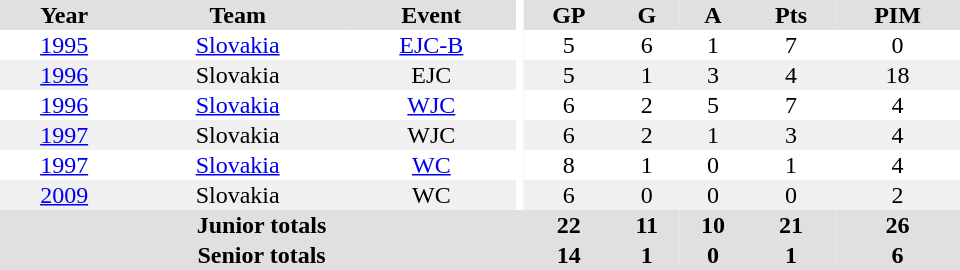<table border="0" cellpadding="1" cellspacing="0" ID="Table3" style="text-align:center; width:40em">
<tr bgcolor="#e0e0e0">
<th>Year</th>
<th>Team</th>
<th>Event</th>
<th rowspan="102" bgcolor="#ffffff"></th>
<th>GP</th>
<th>G</th>
<th>A</th>
<th>Pts</th>
<th>PIM</th>
</tr>
<tr>
<td><a href='#'>1995</a></td>
<td><a href='#'>Slovakia</a></td>
<td><a href='#'>EJC-B</a></td>
<td>5</td>
<td>6</td>
<td>1</td>
<td>7</td>
<td>0</td>
</tr>
<tr bgcolor="#f0f0f0">
<td><a href='#'>1996</a></td>
<td>Slovakia</td>
<td>EJC</td>
<td>5</td>
<td>1</td>
<td>3</td>
<td>4</td>
<td>18</td>
</tr>
<tr>
<td><a href='#'>1996</a></td>
<td><a href='#'>Slovakia</a></td>
<td><a href='#'>WJC</a></td>
<td>6</td>
<td>2</td>
<td>5</td>
<td>7</td>
<td>4</td>
</tr>
<tr bgcolor="#f0f0f0">
<td><a href='#'>1997</a></td>
<td>Slovakia</td>
<td>WJC</td>
<td>6</td>
<td>2</td>
<td>1</td>
<td>3</td>
<td>4</td>
</tr>
<tr>
<td><a href='#'>1997</a></td>
<td><a href='#'>Slovakia</a></td>
<td><a href='#'>WC</a></td>
<td>8</td>
<td>1</td>
<td>0</td>
<td>1</td>
<td>4</td>
</tr>
<tr bgcolor="#f0f0f0">
<td><a href='#'>2009</a></td>
<td>Slovakia</td>
<td>WC</td>
<td>6</td>
<td>0</td>
<td>0</td>
<td>0</td>
<td>2</td>
</tr>
<tr bgcolor="#e0e0e0">
<th colspan="4">Junior totals</th>
<th>22</th>
<th>11</th>
<th>10</th>
<th>21</th>
<th>26</th>
</tr>
<tr bgcolor="#e0e0e0">
<th colspan="4">Senior totals</th>
<th>14</th>
<th>1</th>
<th>0</th>
<th>1</th>
<th>6</th>
</tr>
</table>
